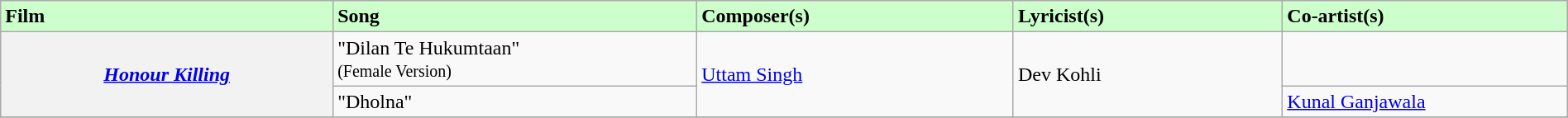<table class="wikitable plainrowheaders" width="100%" textcolor:#000;">
<tr style="background:#cfc; text-align:"center;">
<td scope="col" width=21%><strong>Film</strong></td>
<td scope="col" width=23%><strong>Song</strong></td>
<td scope="col" width=20%><strong>Composer(s)</strong></td>
<td scope="col" width=17%><strong>Lyricist(s)</strong></td>
<td scope="col" width=18%><strong>Co-artist(s)</strong></td>
</tr>
<tr>
<th scope="row" rowspan="2"><em><a href='#'>Honour Killing</a></em></th>
<td>"Dilan Te Hukumtaan" <br><small>(Female Version)</small></td>
<td rowspan="2"><a href='#'>Uttam Singh</a></td>
<td rowspan="2">Dev Kohli</td>
<td></td>
</tr>
<tr>
<td>"Dholna"</td>
<td><a href='#'>Kunal Ganjawala</a></td>
</tr>
<tr>
</tr>
</table>
